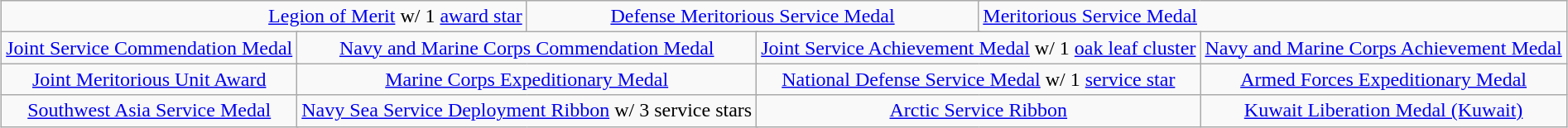<table class="wikitable" style="margin:1em auto; text-align:center;">
<tr>
<td colspan="4" align="right"><a href='#'>Legion of Merit</a> w/ 1 <a href='#'>award star</a></td>
<td colspan="4"><a href='#'>Defense Meritorious Service Medal</a></td>
<td colspan="4" align="left"><a href='#'>Meritorious Service Medal</a></td>
</tr>
<tr>
<td colspan="3"><a href='#'>Joint Service Commendation Medal</a></td>
<td colspan="3"><a href='#'>Navy and Marine Corps Commendation Medal</a></td>
<td colspan="3"><a href='#'>Joint Service Achievement Medal</a> w/ 1 <a href='#'>oak leaf cluster</a></td>
<td colspan="3"><a href='#'>Navy and Marine Corps Achievement Medal</a></td>
</tr>
<tr>
<td colspan="3"><a href='#'>Joint Meritorious Unit Award</a></td>
<td colspan="3"><a href='#'>Marine Corps Expeditionary Medal</a></td>
<td colspan="3"><a href='#'>National Defense Service Medal</a> w/ 1 <a href='#'>service star</a></td>
<td colspan="3"><a href='#'>Armed Forces Expeditionary Medal</a></td>
</tr>
<tr>
<td colspan="3"><a href='#'>Southwest Asia Service Medal</a></td>
<td colspan="3"><a href='#'>Navy Sea Service Deployment Ribbon</a> w/ 3 service stars</td>
<td colspan="3"><a href='#'>Arctic Service Ribbon</a></td>
<td colspan="3"><a href='#'>Kuwait Liberation Medal (Kuwait)</a></td>
</tr>
</table>
